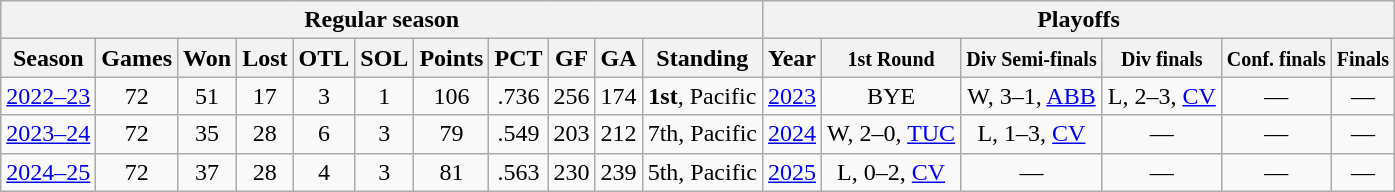<table class="wikitable" style="text-align:center; font-size:100%">
<tr>
<th colspan=11>Regular season</th>
<th colspan=6>Playoffs</th>
</tr>
<tr>
<th>Season</th>
<th>Games</th>
<th>Won</th>
<th>Lost</th>
<th>OTL</th>
<th>SOL</th>
<th>Points</th>
<th>PCT</th>
<th>GF</th>
<th>GA</th>
<th>Standing</th>
<th>Year</th>
<th><small>1st Round</small></th>
<th><small>Div Semi-finals</small></th>
<th><small>Div finals</small></th>
<th><small>Conf. finals</small></th>
<th><small>Finals</small></th>
</tr>
<tr>
<td><a href='#'>2022–23</a></td>
<td>72</td>
<td>51</td>
<td>17</td>
<td>3</td>
<td>1</td>
<td>106</td>
<td>.736</td>
<td>256</td>
<td>174</td>
<td><strong>1st</strong>, Pacific</td>
<td><a href='#'>2023</a></td>
<td>BYE</td>
<td>W, 3–1, <a href='#'>ABB</a></td>
<td>L, 2–3, <a href='#'>CV</a></td>
<td>—</td>
<td>—</td>
</tr>
<tr>
<td><a href='#'>2023–24</a></td>
<td>72</td>
<td>35</td>
<td>28</td>
<td>6</td>
<td>3</td>
<td>79</td>
<td>.549</td>
<td>203</td>
<td>212</td>
<td>7th, Pacific</td>
<td><a href='#'>2024</a></td>
<td>W, 2–0, <a href='#'>TUC</a></td>
<td>L, 1–3, <a href='#'>CV</a></td>
<td>—</td>
<td>—</td>
<td>—</td>
</tr>
<tr>
<td><a href='#'>2024–25</a></td>
<td>72</td>
<td>37</td>
<td>28</td>
<td>4</td>
<td>3</td>
<td>81</td>
<td>.563</td>
<td>230</td>
<td>239</td>
<td>5th, Pacific</td>
<td><a href='#'>2025</a></td>
<td>L, 0–2, <a href='#'>CV</a></td>
<td>—</td>
<td>—</td>
<td>—</td>
<td>—</td>
</tr>
</table>
